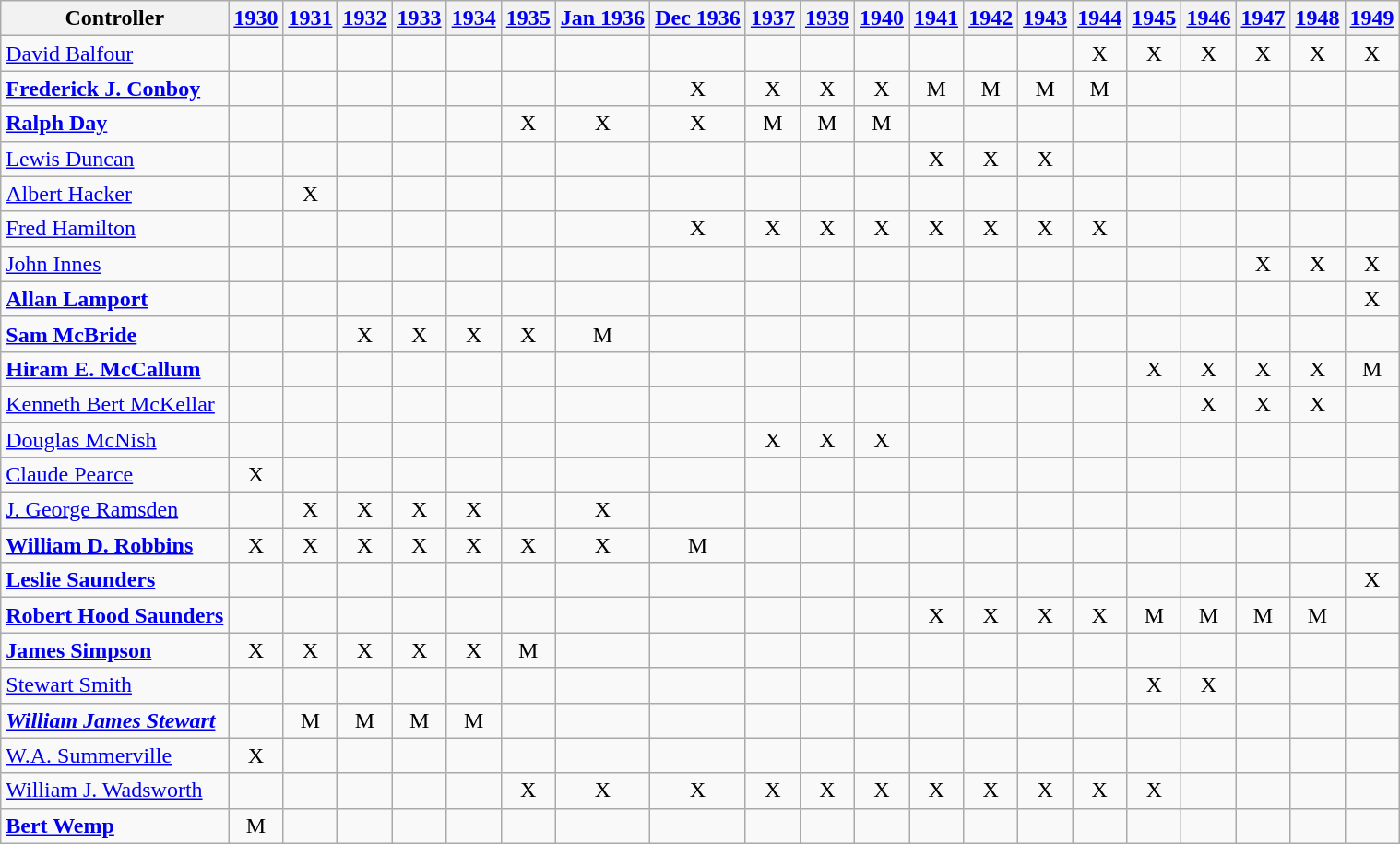<table class="wikitable">
<tr>
<th>Controller</th>
<th><a href='#'>1930</a></th>
<th><a href='#'>1931</a></th>
<th><a href='#'>1932</a></th>
<th><a href='#'>1933</a></th>
<th><a href='#'>1934</a></th>
<th><a href='#'>1935</a></th>
<th><a href='#'>Jan 1936</a></th>
<th><a href='#'>Dec 1936</a></th>
<th><a href='#'>1937</a></th>
<th><a href='#'>1939</a></th>
<th><a href='#'>1940</a></th>
<th><a href='#'>1941</a></th>
<th><a href='#'>1942</a></th>
<th><a href='#'>1943</a></th>
<th><a href='#'>1944</a></th>
<th><a href='#'>1945</a></th>
<th><a href='#'>1946</a></th>
<th><a href='#'>1947</a></th>
<th><a href='#'>1948</a></th>
<th><a href='#'>1949</a></th>
</tr>
<tr align = "center">
<td align = "left"><a href='#'>David Balfour</a></td>
<td></td>
<td></td>
<td></td>
<td></td>
<td></td>
<td></td>
<td></td>
<td></td>
<td></td>
<td></td>
<td></td>
<td></td>
<td></td>
<td></td>
<td>X</td>
<td>X</td>
<td>X</td>
<td>X</td>
<td>X</td>
<td>X</td>
</tr>
<tr align = "center">
<td align = "left"><strong><a href='#'>Frederick J. Conboy</a></strong></td>
<td></td>
<td></td>
<td></td>
<td></td>
<td></td>
<td></td>
<td></td>
<td>X</td>
<td>X</td>
<td>X</td>
<td>X</td>
<td>M</td>
<td>M</td>
<td>M</td>
<td>M</td>
<td></td>
<td></td>
<td></td>
<td></td>
<td></td>
</tr>
<tr align = "center">
<td align = "left"><strong><a href='#'>Ralph Day</a></strong></td>
<td></td>
<td></td>
<td></td>
<td></td>
<td></td>
<td>X</td>
<td>X</td>
<td>X</td>
<td>M</td>
<td>M</td>
<td>M</td>
<td></td>
<td></td>
<td></td>
<td></td>
<td></td>
<td></td>
<td></td>
<td></td>
<td></td>
</tr>
<tr align = "center">
<td align = "left"><a href='#'>Lewis Duncan</a></td>
<td></td>
<td></td>
<td></td>
<td></td>
<td></td>
<td></td>
<td></td>
<td></td>
<td></td>
<td></td>
<td></td>
<td>X</td>
<td>X</td>
<td>X</td>
<td></td>
<td></td>
<td></td>
<td></td>
<td></td>
<td></td>
</tr>
<tr align = "center">
<td align = "left"><a href='#'>Albert Hacker</a></td>
<td></td>
<td>X</td>
<td></td>
<td></td>
<td></td>
<td></td>
<td></td>
<td></td>
<td></td>
<td></td>
<td></td>
<td></td>
<td></td>
<td></td>
<td></td>
<td></td>
<td></td>
<td></td>
<td></td>
<td></td>
</tr>
<tr align = "center">
<td align = "left"><a href='#'>Fred Hamilton</a></td>
<td></td>
<td></td>
<td></td>
<td></td>
<td></td>
<td></td>
<td></td>
<td>X</td>
<td>X</td>
<td>X</td>
<td>X</td>
<td>X</td>
<td>X</td>
<td>X</td>
<td>X</td>
<td></td>
<td></td>
<td></td>
<td></td>
<td></td>
</tr>
<tr align = "center">
<td align = "left"><a href='#'>John Innes</a></td>
<td></td>
<td></td>
<td></td>
<td></td>
<td></td>
<td></td>
<td></td>
<td></td>
<td></td>
<td></td>
<td></td>
<td></td>
<td></td>
<td></td>
<td></td>
<td></td>
<td></td>
<td>X</td>
<td>X</td>
<td>X</td>
</tr>
<tr align = "center">
<td align = "left"><strong><a href='#'>Allan Lamport</a></strong></td>
<td></td>
<td></td>
<td></td>
<td></td>
<td></td>
<td></td>
<td></td>
<td></td>
<td></td>
<td></td>
<td></td>
<td></td>
<td></td>
<td></td>
<td></td>
<td></td>
<td></td>
<td></td>
<td></td>
<td>X</td>
</tr>
<tr align = "center">
<td align = "left"><strong><a href='#'>Sam McBride</a></strong></td>
<td></td>
<td></td>
<td>X</td>
<td>X</td>
<td>X</td>
<td>X</td>
<td>M</td>
<td></td>
<td></td>
<td></td>
<td></td>
<td></td>
<td></td>
<td></td>
<td></td>
<td></td>
<td></td>
<td></td>
<td></td>
<td></td>
</tr>
<tr align = "center">
<td align = "left"><strong><a href='#'>Hiram E. McCallum</a></strong></td>
<td></td>
<td></td>
<td></td>
<td></td>
<td></td>
<td></td>
<td></td>
<td></td>
<td></td>
<td></td>
<td></td>
<td></td>
<td></td>
<td></td>
<td></td>
<td>X</td>
<td>X</td>
<td>X</td>
<td>X</td>
<td>M</td>
</tr>
<tr align = "center">
<td align = "left"><a href='#'>Kenneth Bert McKellar</a></td>
<td></td>
<td></td>
<td></td>
<td></td>
<td></td>
<td></td>
<td></td>
<td></td>
<td></td>
<td></td>
<td></td>
<td></td>
<td></td>
<td></td>
<td></td>
<td></td>
<td>X</td>
<td>X</td>
<td>X</td>
<td></td>
</tr>
<tr align = "center">
<td align = "left"><a href='#'>Douglas McNish</a></td>
<td></td>
<td></td>
<td></td>
<td></td>
<td></td>
<td></td>
<td></td>
<td></td>
<td>X</td>
<td>X</td>
<td>X</td>
<td></td>
<td></td>
<td></td>
<td></td>
<td></td>
<td></td>
<td></td>
<td></td>
<td></td>
</tr>
<tr align = "center">
<td align = "left"><a href='#'>Claude Pearce</a></td>
<td>X</td>
<td></td>
<td></td>
<td></td>
<td></td>
<td></td>
<td></td>
<td></td>
<td></td>
<td></td>
<td></td>
<td></td>
<td></td>
<td></td>
<td></td>
<td></td>
<td></td>
<td></td>
<td></td>
<td></td>
</tr>
<tr align = "center">
<td align = "left"><a href='#'>J. George Ramsden</a></td>
<td></td>
<td>X</td>
<td>X</td>
<td>X</td>
<td>X</td>
<td></td>
<td>X</td>
<td></td>
<td></td>
<td></td>
<td></td>
<td></td>
<td></td>
<td></td>
<td></td>
<td></td>
<td></td>
<td></td>
<td></td>
<td></td>
</tr>
<tr align = "center">
<td align = "left"><strong><a href='#'>William D. Robbins</a></strong></td>
<td>X</td>
<td>X</td>
<td>X</td>
<td>X</td>
<td>X</td>
<td>X</td>
<td>X</td>
<td>M</td>
<td></td>
<td></td>
<td></td>
<td></td>
<td></td>
<td></td>
<td></td>
<td></td>
<td></td>
<td></td>
<td></td>
<td></td>
</tr>
<tr align = "center">
<td align = "left"><strong><a href='#'>Leslie Saunders</a></strong></td>
<td></td>
<td></td>
<td></td>
<td></td>
<td></td>
<td></td>
<td></td>
<td></td>
<td></td>
<td></td>
<td></td>
<td></td>
<td></td>
<td></td>
<td></td>
<td></td>
<td></td>
<td></td>
<td></td>
<td>X</td>
</tr>
<tr align = "center">
<td align = "left"><strong><a href='#'>Robert Hood Saunders</a></strong></td>
<td></td>
<td></td>
<td></td>
<td></td>
<td></td>
<td></td>
<td></td>
<td></td>
<td></td>
<td></td>
<td></td>
<td>X</td>
<td>X</td>
<td>X</td>
<td>X</td>
<td>M</td>
<td>M</td>
<td>M</td>
<td>M</td>
<td></td>
</tr>
<tr align = "center">
<td align = "left"><strong><a href='#'>James Simpson</a></strong></td>
<td>X</td>
<td>X</td>
<td>X</td>
<td>X</td>
<td>X</td>
<td>M</td>
<td></td>
<td></td>
<td></td>
<td></td>
<td></td>
<td></td>
<td></td>
<td></td>
<td></td>
<td></td>
<td></td>
<td></td>
<td></td>
<td></td>
</tr>
<tr align = "center">
<td align = "left"><a href='#'>Stewart Smith</a></td>
<td></td>
<td></td>
<td></td>
<td></td>
<td></td>
<td></td>
<td></td>
<td></td>
<td></td>
<td></td>
<td></td>
<td></td>
<td></td>
<td></td>
<td></td>
<td>X</td>
<td>X</td>
<td></td>
<td></td>
<td></td>
</tr>
<tr align = "center">
<td align = "left"><strong><em><a href='#'>William James Stewart</a></em></strong></td>
<td></td>
<td>M</td>
<td>M</td>
<td>M</td>
<td>M</td>
<td></td>
<td></td>
<td></td>
<td></td>
<td></td>
<td></td>
<td></td>
<td></td>
<td></td>
<td></td>
<td></td>
<td></td>
<td></td>
<td></td>
<td></td>
</tr>
<tr align = "center">
<td align = "left"><a href='#'>W.A. Summerville</a></td>
<td>X</td>
<td></td>
<td></td>
<td></td>
<td></td>
<td></td>
<td></td>
<td></td>
<td></td>
<td></td>
<td></td>
<td></td>
<td></td>
<td></td>
<td></td>
<td></td>
<td></td>
<td></td>
<td></td>
<td></td>
</tr>
<tr align = "center">
<td align = "left"><a href='#'>William J. Wadsworth</a></td>
<td></td>
<td></td>
<td></td>
<td></td>
<td></td>
<td>X</td>
<td>X</td>
<td>X</td>
<td>X</td>
<td>X</td>
<td>X</td>
<td>X</td>
<td>X</td>
<td>X</td>
<td>X</td>
<td>X</td>
<td></td>
<td></td>
<td></td>
<td></td>
</tr>
<tr align = "center">
<td align = "left"><strong><a href='#'>Bert Wemp</a></strong></td>
<td>M</td>
<td></td>
<td></td>
<td></td>
<td></td>
<td></td>
<td></td>
<td></td>
<td></td>
<td></td>
<td></td>
<td></td>
<td></td>
<td></td>
<td></td>
<td></td>
<td></td>
<td></td>
<td></td>
<td></td>
</tr>
</table>
